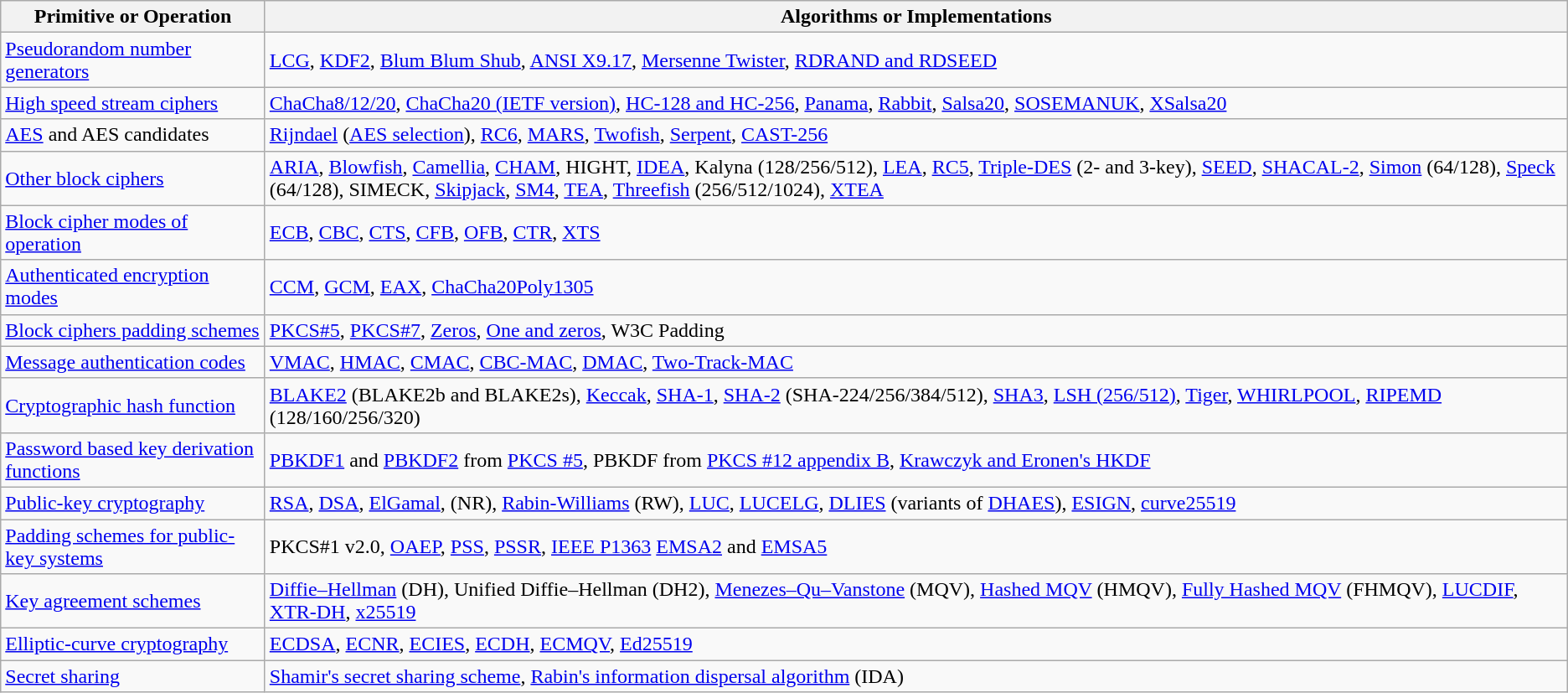<table class="wikitable" border="1">
<tr>
<th>Primitive or Operation</th>
<th>Algorithms or Implementations</th>
</tr>
<tr>
<td><a href='#'>Pseudorandom number generators</a></td>
<td><a href='#'>LCG</a>, <a href='#'>KDF2</a>, <a href='#'>Blum Blum Shub</a>, <a href='#'>ANSI X9.17</a>, <a href='#'>Mersenne Twister</a>, <a href='#'>RDRAND and RDSEED</a></td>
</tr>
<tr>
<td><a href='#'>High speed stream ciphers</a></td>
<td><a href='#'>ChaCha8/12/20</a>, <a href='#'>ChaCha20 (IETF version)</a>, <a href='#'>HC-128 and HC-256</a>, <a href='#'>Panama</a>, <a href='#'>Rabbit</a>, <a href='#'>Salsa20</a>, <a href='#'>SOSEMANUK</a>, <a href='#'>XSalsa20</a></td>
</tr>
<tr>
<td><a href='#'>AES</a> and AES candidates</td>
<td><a href='#'>Rijndael</a> (<a href='#'>AES selection</a>), <a href='#'>RC6</a>, <a href='#'>MARS</a>, <a href='#'>Twofish</a>, <a href='#'>Serpent</a>, <a href='#'>CAST-256</a></td>
</tr>
<tr>
<td><a href='#'>Other block ciphers</a></td>
<td><a href='#'>ARIA</a>, <a href='#'>Blowfish</a>, <a href='#'>Camellia</a>, <a href='#'>CHAM</a>, HIGHT, <a href='#'>IDEA</a>, Kalyna (128/256/512), <a href='#'>LEA</a>, <a href='#'>RC5</a>, <a href='#'>Triple-DES</a> (2- and 3-key), <a href='#'>SEED</a>, <a href='#'>SHACAL-2</a>, <a href='#'>Simon</a> (64/128), <a href='#'>Speck</a> (64/128), SIMECK, <a href='#'>Skipjack</a>, <a href='#'>SM4</a>, <a href='#'>TEA</a>, <a href='#'>Threefish</a> (256/512/1024), <a href='#'>XTEA</a></td>
</tr>
<tr>
<td><a href='#'>Block cipher modes of operation</a></td>
<td><a href='#'>ECB</a>, <a href='#'>CBC</a>, <a href='#'>CTS</a>, <a href='#'>CFB</a>, <a href='#'>OFB</a>, <a href='#'>CTR</a>, <a href='#'>XTS</a></td>
</tr>
<tr>
<td><a href='#'>Authenticated encryption modes</a></td>
<td><a href='#'>CCM</a>, <a href='#'>GCM</a>, <a href='#'>EAX</a>, <a href='#'>ChaCha20Poly1305</a></td>
</tr>
<tr>
<td><a href='#'>Block ciphers padding schemes</a></td>
<td><a href='#'>PKCS#5</a>, <a href='#'>PKCS#7</a>, <a href='#'>Zeros</a>, <a href='#'>One and zeros</a>, W3C Padding</td>
</tr>
<tr>
<td><a href='#'>Message authentication codes</a></td>
<td><a href='#'>VMAC</a>, <a href='#'>HMAC</a>, <a href='#'>CMAC</a>, <a href='#'>CBC-MAC</a>, <a href='#'>DMAC</a>, <a href='#'>Two-Track-MAC</a></td>
</tr>
<tr>
<td><a href='#'>Cryptographic hash function</a></td>
<td><a href='#'>BLAKE2</a> (BLAKE2b and BLAKE2s), <a href='#'>Keccak</a>, <a href='#'>SHA-1</a>, <a href='#'>SHA-2</a> (SHA-224/256/384/512), <a href='#'>SHA3</a>, <a href='#'>LSH (256/512)</a>, <a href='#'>Tiger</a>, <a href='#'>WHIRLPOOL</a>, <a href='#'>RIPEMD</a> (128/160/256/320)</td>
</tr>
<tr>
<td><a href='#'>Password based key derivation functions</a></td>
<td><a href='#'>PBKDF1</a> and <a href='#'>PBKDF2</a> from <a href='#'>PKCS #5</a>, PBKDF from <a href='#'>PKCS #12 appendix B</a>, <a href='#'>Krawczyk and Eronen's HKDF</a></td>
</tr>
<tr>
<td><a href='#'>Public-key cryptography</a></td>
<td><a href='#'>RSA</a>, <a href='#'>DSA</a>, <a href='#'>ElGamal</a>,  (NR), <a href='#'>Rabin-Williams</a> (RW), <a href='#'>LUC</a>, <a href='#'>LUCELG</a>, <a href='#'>DLIES</a> (variants of <a href='#'>DHAES</a>), <a href='#'>ESIGN</a>, <a href='#'>curve25519</a></td>
</tr>
<tr>
<td><a href='#'>Padding schemes for public-key systems</a></td>
<td>PKCS#1 v2.0, <a href='#'>OAEP</a>, <a href='#'>PSS</a>, <a href='#'>PSSR</a>, <a href='#'>IEEE P1363</a> <a href='#'>EMSA2</a> and <a href='#'>EMSA5</a></td>
</tr>
<tr>
<td><a href='#'>Key agreement schemes</a></td>
<td><a href='#'>Diffie–Hellman</a> (DH), Unified Diffie–Hellman (DH2), <a href='#'>Menezes–Qu–Vanstone</a> (MQV), <a href='#'>Hashed MQV</a> (HMQV), <a href='#'>Fully Hashed MQV</a> (FHMQV), <a href='#'>LUCDIF</a>, <a href='#'>XTR-DH</a>, <a href='#'>x25519</a></td>
</tr>
<tr>
<td><a href='#'>Elliptic-curve cryptography</a></td>
<td><a href='#'>ECDSA</a>, <a href='#'>ECNR</a>, <a href='#'>ECIES</a>, <a href='#'>ECDH</a>, <a href='#'>ECMQV</a>, <a href='#'>Ed25519</a></td>
</tr>
<tr>
<td><a href='#'>Secret sharing</a></td>
<td><a href='#'>Shamir's secret sharing scheme</a>, <a href='#'>Rabin's information dispersal algorithm</a> (IDA)</td>
</tr>
</table>
